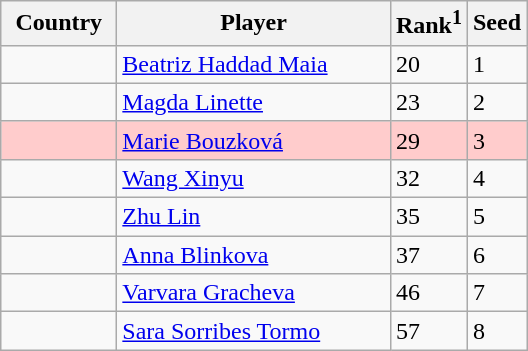<table class="sortable wikitable">
<tr>
<th style="width:70px;">Country</th>
<th style="width:175px;">Player</th>
<th>Rank<sup>1</sup></th>
<th>Seed</th>
</tr>
<tr>
<td></td>
<td><a href='#'>Beatriz Haddad Maia</a></td>
<td>20</td>
<td>1</td>
</tr>
<tr>
<td></td>
<td><a href='#'>Magda Linette</a></td>
<td>23</td>
<td>2</td>
</tr>
<tr style="background:#fcc;">
<td></td>
<td><a href='#'>Marie Bouzková</a></td>
<td>29</td>
<td>3</td>
</tr>
<tr>
<td></td>
<td><a href='#'>Wang Xinyu</a></td>
<td>32</td>
<td>4</td>
</tr>
<tr>
<td></td>
<td><a href='#'>Zhu Lin</a></td>
<td>35</td>
<td>5</td>
</tr>
<tr>
<td></td>
<td><a href='#'>Anna Blinkova</a></td>
<td>37</td>
<td>6</td>
</tr>
<tr>
<td></td>
<td><a href='#'>Varvara Gracheva</a></td>
<td>46</td>
<td>7</td>
</tr>
<tr>
<td></td>
<td><a href='#'>Sara Sorribes Tormo</a></td>
<td>57</td>
<td>8</td>
</tr>
</table>
